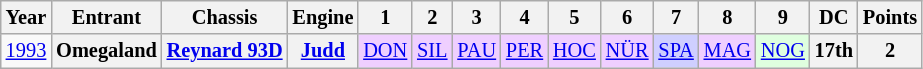<table class="wikitable" style="text-align:center; font-size:85%">
<tr>
<th>Year</th>
<th>Entrant</th>
<th>Chassis</th>
<th>Engine</th>
<th>1</th>
<th>2</th>
<th>3</th>
<th>4</th>
<th>5</th>
<th>6</th>
<th>7</th>
<th>8</th>
<th>9</th>
<th>DC</th>
<th>Points</th>
</tr>
<tr>
<td><a href='#'>1993</a></td>
<th>Omegaland</th>
<th nowrap><a href='#'>Reynard 93D</a></th>
<th><a href='#'>Judd</a></th>
<td style="background:#EFCFFF;"><a href='#'>DON</a><br></td>
<td style="background:#EFCFFF;"><a href='#'>SIL</a><br></td>
<td style="background:#EFCFFF;"><a href='#'>PAU</a><br></td>
<td style="background:#EFCFFF;"><a href='#'>PER</a><br></td>
<td style="background:#EFCFFF;"><a href='#'>HOC</a><br></td>
<td style="background:#EFCFFF;"><a href='#'>NÜR</a><br></td>
<td style="background:#CFCFFF;"><a href='#'>SPA</a><br></td>
<td style="background:#EFCFFF;"><a href='#'>MAG</a><br></td>
<td style="background:#DFFFDF;"><a href='#'>NOG</a><br></td>
<th>17th</th>
<th>2</th>
</tr>
</table>
